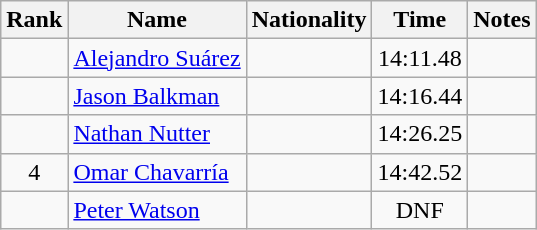<table class="wikitable sortable" style="text-align:center">
<tr>
<th>Rank</th>
<th>Name</th>
<th>Nationality</th>
<th>Time</th>
<th>Notes</th>
</tr>
<tr>
<td align=center></td>
<td align=left><a href='#'>Alejandro Suárez</a></td>
<td align=left></td>
<td>14:11.48</td>
<td></td>
</tr>
<tr>
<td align=center></td>
<td align=left><a href='#'>Jason Balkman</a></td>
<td align=left></td>
<td>14:16.44</td>
<td></td>
</tr>
<tr>
<td align=center></td>
<td align=left><a href='#'>Nathan Nutter</a></td>
<td align=left></td>
<td>14:26.25</td>
<td></td>
</tr>
<tr>
<td align=center>4</td>
<td align=left><a href='#'>Omar Chavarría</a></td>
<td align=left></td>
<td>14:42.52</td>
<td></td>
</tr>
<tr>
<td align=center></td>
<td align=left><a href='#'>Peter Watson</a></td>
<td align=left></td>
<td>DNF</td>
<td></td>
</tr>
</table>
